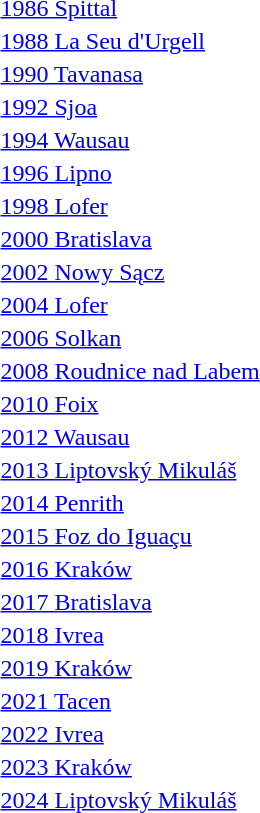<table>
<tr>
<td><a href='#'>1986 Spittal</a></td>
<td></td>
<td></td>
<td></td>
</tr>
<tr>
<td><a href='#'>1988 La Seu d'Urgell</a></td>
<td></td>
<td></td>
<td></td>
</tr>
<tr>
<td><a href='#'>1990 Tavanasa</a></td>
<td></td>
<td></td>
<td></td>
</tr>
<tr>
<td><a href='#'>1992 Sjoa</a></td>
<td></td>
<td></td>
<td></td>
</tr>
<tr>
<td><a href='#'>1994 Wausau</a></td>
<td></td>
<td></td>
<td></td>
</tr>
<tr>
<td><a href='#'>1996 Lipno</a></td>
<td></td>
<td></td>
<td></td>
</tr>
<tr>
<td><a href='#'>1998 Lofer</a></td>
<td></td>
<td></td>
<td></td>
</tr>
<tr>
<td><a href='#'>2000 Bratislava</a></td>
<td></td>
<td></td>
<td></td>
</tr>
<tr>
<td><a href='#'>2002 Nowy Sącz</a></td>
<td></td>
<td></td>
<td></td>
</tr>
<tr>
<td><a href='#'>2004 Lofer</a></td>
<td></td>
<td></td>
<td></td>
</tr>
<tr>
<td><a href='#'>2006 Solkan</a></td>
<td></td>
<td></td>
<td></td>
</tr>
<tr>
<td><a href='#'>2008 Roudnice nad Labem</a></td>
<td></td>
<td></td>
<td></td>
</tr>
<tr>
<td><a href='#'>2010 Foix</a></td>
<td></td>
<td></td>
<td></td>
</tr>
<tr>
<td><a href='#'>2012 Wausau</a></td>
<td></td>
<td></td>
<td></td>
</tr>
<tr>
<td><a href='#'>2013 Liptovský Mikuláš</a></td>
<td></td>
<td></td>
<td></td>
</tr>
<tr>
<td><a href='#'>2014 Penrith</a></td>
<td></td>
<td></td>
<td></td>
</tr>
<tr>
<td><a href='#'>2015 Foz do Iguaçu</a></td>
<td></td>
<td></td>
<td></td>
</tr>
<tr>
<td><a href='#'>2016 Kraków</a></td>
<td></td>
<td></td>
<td></td>
</tr>
<tr>
<td><a href='#'>2017 Bratislava</a></td>
<td></td>
<td></td>
<td></td>
</tr>
<tr>
<td><a href='#'>2018 Ivrea</a></td>
<td></td>
<td></td>
<td></td>
</tr>
<tr>
<td><a href='#'>2019 Kraków</a></td>
<td></td>
<td></td>
<td></td>
</tr>
<tr>
<td><a href='#'>2021 Tacen</a></td>
<td></td>
<td></td>
<td></td>
</tr>
<tr>
<td><a href='#'>2022 Ivrea</a></td>
<td></td>
<td></td>
<td></td>
</tr>
<tr>
<td><a href='#'>2023 Kraków</a></td>
<td></td>
<td></td>
<td></td>
</tr>
<tr>
<td><a href='#'>2024 Liptovský Mikuláš</a></td>
<td></td>
<td></td>
<td></td>
</tr>
</table>
